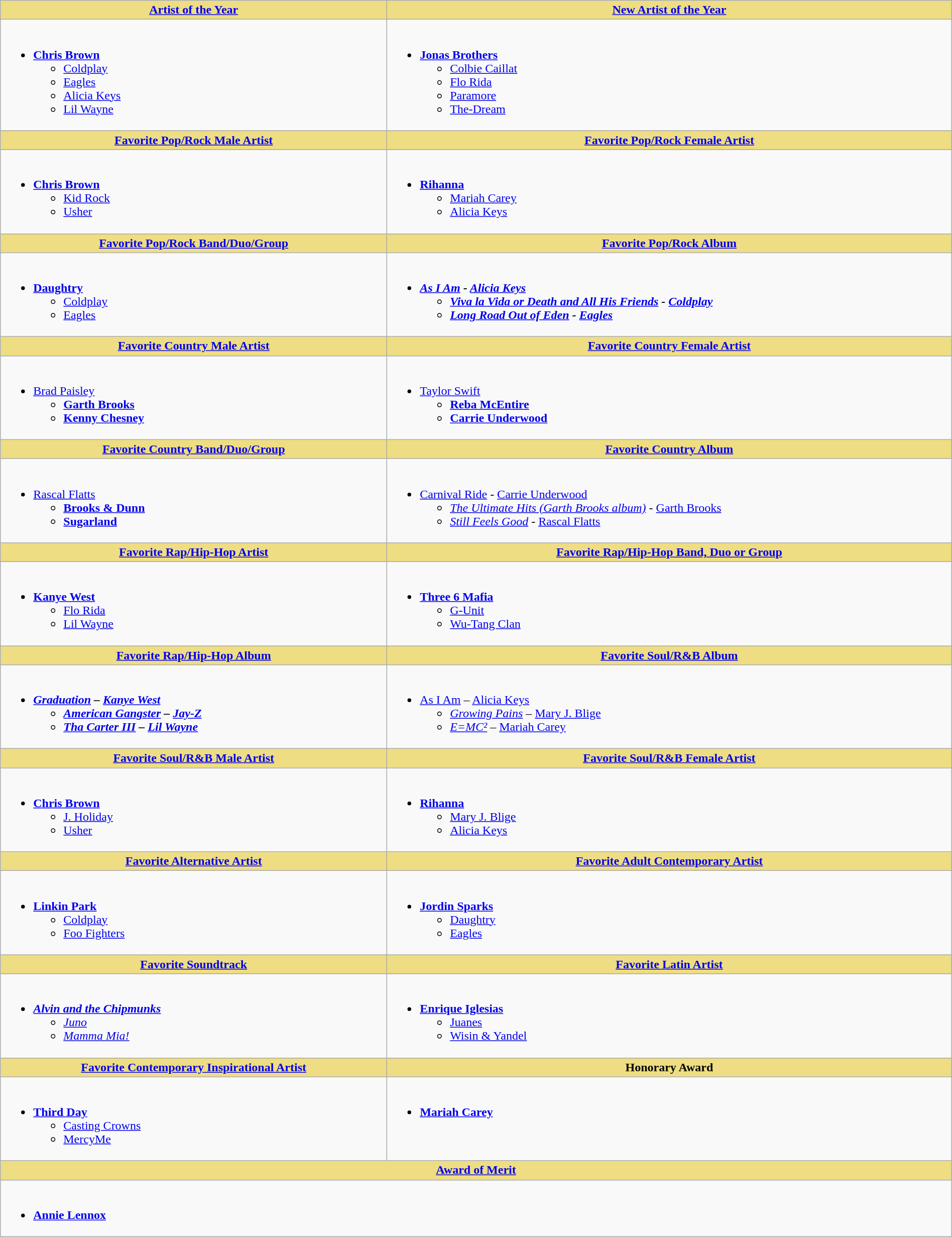<table class=wikitable width="100%">
<tr>
<th style="background:#eedd82; width="50%"><a href='#'>Artist of the Year</a></th>
<th style="background:#eedd82; width="50%"><a href='#'>New Artist of the Year</a></th>
</tr>
<tr>
<td valign="top"><br><ul><li> <strong><a href='#'>Chris Brown</a></strong><ul><li><a href='#'>Coldplay</a></li><li><a href='#'>Eagles</a></li><li><a href='#'>Alicia Keys</a></li><li><a href='#'>Lil Wayne</a></li></ul></li></ul></td>
<td valign="top"><br><ul><li> <strong><a href='#'>Jonas Brothers</a></strong><ul><li><a href='#'>Colbie Caillat</a></li><li><a href='#'>Flo Rida</a></li><li><a href='#'>Paramore</a></li><li><a href='#'>The-Dream</a></li></ul></li></ul></td>
</tr>
<tr>
<th style="background:#eedd82; width="50%"><a href='#'>Favorite Pop/Rock Male Artist</a></th>
<th style="background:#eedd82; width="50%"><a href='#'>Favorite Pop/Rock Female Artist</a></th>
</tr>
<tr>
<td valign="top"><br><ul><li> <strong><a href='#'>Chris Brown</a></strong><ul><li><a href='#'>Kid Rock</a></li><li><a href='#'>Usher</a></li></ul></li></ul></td>
<td valign="top"><br><ul><li> <strong><a href='#'>Rihanna</a></strong><ul><li><a href='#'>Mariah Carey</a></li><li><a href='#'>Alicia Keys</a></li></ul></li></ul></td>
</tr>
<tr>
<th style="background:#eedd82; width="50%"><a href='#'>Favorite Pop/Rock Band/Duo/Group</a></th>
<th style="background:#eedd82; width="50%"><a href='#'>Favorite Pop/Rock Album</a></th>
</tr>
<tr>
<td valign="top"><br><ul><li> <strong><a href='#'>Daughtry</a></strong><ul><li><a href='#'>Coldplay</a></li><li><a href='#'>Eagles</a></li></ul></li></ul></td>
<td valign="top"><br><ul><li> <strong><em><a href='#'>As I Am</a><em> - <a href='#'>Alicia Keys</a><strong><ul><li></em><a href='#'>Viva la Vida or Death and All His Friends</a><em> - <a href='#'>Coldplay</a></li><li></em><a href='#'>Long Road Out of Eden</a><em> - <a href='#'>Eagles</a></li></ul></li></ul></td>
</tr>
<tr>
<th style="background:#eedd82; width="50%"><a href='#'>Favorite Country Male Artist</a></th>
<th style="background:#eedd82; width="50%"><a href='#'>Favorite Country Female Artist</a></th>
</tr>
<tr>
<td valign="top"><br><ul><li> </strong><a href='#'>Brad Paisley</a><strong><ul><li><a href='#'>Garth Brooks</a></li><li><a href='#'>Kenny Chesney</a></li></ul></li></ul></td>
<td valign="top"><br><ul><li> </strong><a href='#'>Taylor Swift</a><strong><ul><li><a href='#'>Reba McEntire</a></li><li><a href='#'>Carrie Underwood</a></li></ul></li></ul></td>
</tr>
<tr>
<th style="background:#eedd82; width="50%"><a href='#'>Favorite Country Band/Duo/Group</a></th>
<th style="background:#eedd82; width="50%"><a href='#'>Favorite Country Album</a></th>
</tr>
<tr>
<td valign="top"><br><ul><li> </strong><a href='#'>Rascal Flatts</a><strong><ul><li><a href='#'>Brooks & Dunn</a></li><li><a href='#'>Sugarland</a></li></ul></li></ul></td>
<td valign="top"><br><ul><li> </em></strong><a href='#'>Carnival Ride</a></em> - <a href='#'>Carrie Underwood</a></strong><ul><li><em><a href='#'>The Ultimate Hits (Garth Brooks album)</a></em> - <a href='#'>Garth Brooks</a></li><li><em><a href='#'>Still Feels Good</a></em> - <a href='#'>Rascal Flatts</a></li></ul></li></ul></td>
</tr>
<tr>
<th style="background:#eedd82; width="50%"><a href='#'>Favorite Rap/Hip-Hop Artist</a></th>
<th style="background:#eedd82; width="50%"><a href='#'>Favorite Rap/Hip-Hop Band, Duo or Group</a></th>
</tr>
<tr>
<td valign="top"><br><ul><li> <strong><a href='#'>Kanye West</a></strong><ul><li><a href='#'>Flo Rida</a></li><li><a href='#'>Lil Wayne</a></li></ul></li></ul></td>
<td valign="top"><br><ul><li> <strong><a href='#'>Three 6 Mafia</a></strong><ul><li><a href='#'>G-Unit</a></li><li><a href='#'>Wu-Tang Clan</a></li></ul></li></ul></td>
</tr>
<tr>
<th style="background:#eedd82; width="50%"><a href='#'>Favorite Rap/Hip-Hop Album</a></th>
<th style="background:#eedd82; width="50%"><a href='#'>Favorite Soul/R&B Album</a></th>
</tr>
<tr>
<td valign="top"><br><ul><li> <strong><em><a href='#'>Graduation</a><em> – <a href='#'>Kanye West</a><strong><ul><li></em><a href='#'>American Gangster</a><em> – <a href='#'>Jay-Z</a></li><li></em><a href='#'>Tha Carter III</a><em> – <a href='#'>Lil Wayne</a></li></ul></li></ul></td>
<td valign="top"><br><ul><li> </em></strong><a href='#'>As I Am</a></em> – <a href='#'>Alicia Keys</a></strong><ul><li><em><a href='#'>Growing Pains</a></em> – <a href='#'>Mary J. Blige</a></li><li><em><a href='#'>E=MC²</a></em> – <a href='#'>Mariah Carey</a></li></ul></li></ul></td>
</tr>
<tr>
<th style="background:#eedd82; width="50%"><a href='#'>Favorite Soul/R&B Male Artist</a></th>
<th style="background:#eedd82; width="50%"><a href='#'>Favorite Soul/R&B Female Artist</a></th>
</tr>
<tr>
<td valign="top"><br><ul><li> <strong><a href='#'>Chris Brown</a></strong><ul><li><a href='#'>J. Holiday</a></li><li><a href='#'>Usher</a></li></ul></li></ul></td>
<td valign="top"><br><ul><li> <strong><a href='#'>Rihanna</a></strong><ul><li><a href='#'>Mary J. Blige</a></li><li><a href='#'>Alicia Keys</a></li></ul></li></ul></td>
</tr>
<tr>
<th style="background:#eedd82; width="50%"><a href='#'>Favorite Alternative Artist</a></th>
<th style="background:#eedd82; width="50%"><a href='#'>Favorite Adult Contemporary Artist</a></th>
</tr>
<tr>
<td valign="top"><br><ul><li> <strong><a href='#'>Linkin Park</a></strong><ul><li><a href='#'>Coldplay</a></li><li><a href='#'>Foo Fighters</a></li></ul></li></ul></td>
<td valign="top"><br><ul><li> <strong><a href='#'>Jordin Sparks</a></strong><ul><li><a href='#'>Daughtry</a></li><li><a href='#'>Eagles</a></li></ul></li></ul></td>
</tr>
<tr>
<th style="background:#eedd82; width="50%"><a href='#'>Favorite Soundtrack</a></th>
<th style="background:#eedd82; width="50%"><a href='#'>Favorite Latin Artist</a></th>
</tr>
<tr>
<td valign="top"><br><ul><li> <strong><em><a href='#'>Alvin and the Chipmunks</a></em></strong><ul><li><em><a href='#'>Juno</a></em></li><li><em><a href='#'>Mamma Mia!</a></em></li></ul></li></ul></td>
<td valign="top"><br><ul><li> <strong><a href='#'>Enrique Iglesias</a></strong><ul><li><a href='#'>Juanes</a></li><li><a href='#'>Wisin & Yandel</a></li></ul></li></ul></td>
</tr>
<tr>
<th style="background:#eedd82; width="50%"><a href='#'>Favorite Contemporary Inspirational Artist</a></th>
<th style="background:#eedd82; width="50%">Honorary Award</th>
</tr>
<tr>
<td valign="top"><br><ul><li> <strong><a href='#'>Third Day</a></strong><ul><li><a href='#'>Casting Crowns</a></li><li><a href='#'>MercyMe</a></li></ul></li></ul></td>
<td valign="top"><br><ul><li> <strong><a href='#'>Mariah Carey</a></strong></li></ul></td>
</tr>
<tr>
<th style="background:#eedd82; width="50%" colspan="2"><a href='#'>Award of Merit</a></th>
</tr>
<tr>
<td valign="top" colspan="2"><br><ul><li> <strong><a href='#'>Annie Lennox</a></strong></li></ul></td>
</tr>
</table>
